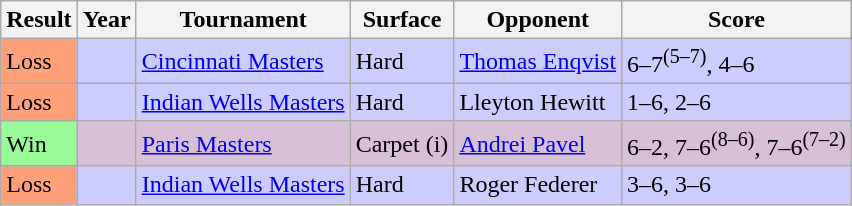<table class="sortable wikitable">
<tr>
<th>Result</th>
<th>Year</th>
<th>Tournament</th>
<th>Surface</th>
<th>Opponent</th>
<th class=unsortable>Score</th>
</tr>
<tr bgcolor=ccccff>
<td bgcolor=FFA07A>Loss</td>
<td><a href='#'></a></td>
<td><a href='#'>Cincinnati Masters</a></td>
<td>Hard</td>
<td> <a href='#'>Thomas Enqvist</a></td>
<td>6–7<sup>(5–7)</sup>, 4–6</td>
</tr>
<tr bgcolor=ccccff>
<td bgcolor=FFA07A>Loss</td>
<td><a href='#'></a></td>
<td><a href='#'>Indian Wells Masters</a></td>
<td>Hard</td>
<td> Lleyton Hewitt</td>
<td>1–6, 2–6</td>
</tr>
<tr style="background:thistle;">
<td bgcolor=98fb98>Win</td>
<td><a href='#'></a></td>
<td><a href='#'>Paris Masters</a></td>
<td>Carpet (i)</td>
<td> <a href='#'>Andrei Pavel</a></td>
<td>6–2, 7–6<sup>(8–6)</sup>, 7–6<sup>(7–2)</sup></td>
</tr>
<tr bgcolor=ccccff>
<td bgcolor=FFA07A>Loss</td>
<td><a href='#'></a></td>
<td><a href='#'>Indian Wells Masters</a></td>
<td>Hard</td>
<td> Roger Federer</td>
<td>3–6, 3–6</td>
</tr>
</table>
